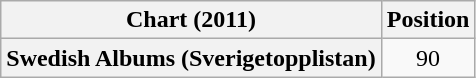<table class="wikitable plainrowheaders" style="text-align:center">
<tr>
<th scope="col">Chart (2011)</th>
<th scope="col">Position</th>
</tr>
<tr>
<th scope="row">Swedish Albums (Sverigetopplistan)</th>
<td>90</td>
</tr>
</table>
